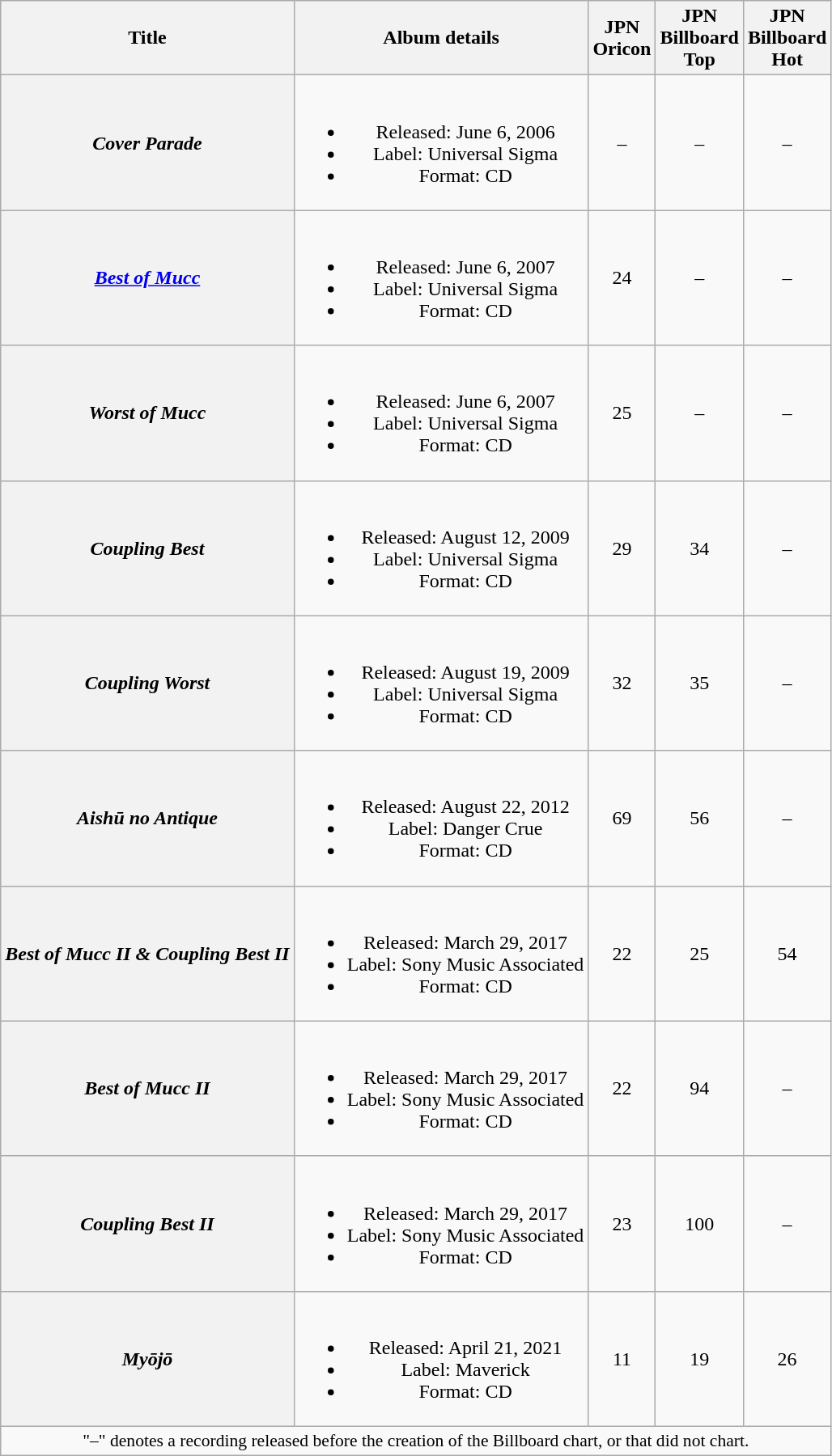<table class="wikitable plainrowheaders" style="text-align:center;">
<tr>
<th scope="col">Title</th>
<th scope="col">Album details</th>
<th scope="col">JPN<br>Oricon<br></th>
<th scope="col">JPN<br>Billboard<br>Top<br></th>
<th scope="col">JPN<br>Billboard<br>Hot<br></th>
</tr>
<tr>
<th scope="row"><em>Cover Parade</em></th>
<td><br><ul><li>Released: June 6, 2006</li><li>Label: Universal Sigma</li><li>Format: CD</li></ul></td>
<td>–</td>
<td>–</td>
<td>–</td>
</tr>
<tr>
<th scope="row"><em><a href='#'>Best of Mucc</a></em></th>
<td><br><ul><li>Released: June 6, 2007</li><li>Label: Universal Sigma</li><li>Format: CD</li></ul></td>
<td>24</td>
<td>–</td>
<td>–</td>
</tr>
<tr>
<th scope="row"><em>Worst of Mucc</em></th>
<td><br><ul><li>Released: June 6, 2007</li><li>Label: Universal Sigma</li><li>Format: CD</li></ul></td>
<td>25</td>
<td>–</td>
<td>–</td>
</tr>
<tr>
<th scope="row"><em>Coupling Best</em> <br></th>
<td><br><ul><li>Released: August 12, 2009</li><li>Label: Universal Sigma</li><li>Format: CD</li></ul></td>
<td>29</td>
<td>34</td>
<td>–</td>
</tr>
<tr>
<th scope="row"><em>Coupling Worst</em> <br></th>
<td><br><ul><li>Released: August 19, 2009</li><li>Label: Universal Sigma</li><li>Format: CD</li></ul></td>
<td>32</td>
<td>35</td>
<td>–</td>
</tr>
<tr>
<th scope="row"><em>Aishū no Antique</em><br></th>
<td><br><ul><li>Released: August 22, 2012</li><li>Label: Danger Crue</li><li>Format: CD</li></ul></td>
<td>69</td>
<td>56</td>
<td>–</td>
</tr>
<tr>
<th scope="row"><em>Best of Mucc II & Coupling Best II</em></th>
<td><br><ul><li>Released: March 29, 2017</li><li>Label: Sony Music Associated</li><li>Format: CD</li></ul></td>
<td>22</td>
<td>25</td>
<td>54</td>
</tr>
<tr>
<th scope="row"><em>Best of Mucc II</em></th>
<td><br><ul><li>Released: March 29, 2017</li><li>Label: Sony Music Associated</li><li>Format: CD</li></ul></td>
<td>22</td>
<td>94</td>
<td>–</td>
</tr>
<tr>
<th scope="row"><em>Coupling Best II</em></th>
<td><br><ul><li>Released: March 29, 2017</li><li>Label: Sony Music Associated</li><li>Format: CD</li></ul></td>
<td>23</td>
<td>100</td>
<td>–</td>
</tr>
<tr>
<th scope="row"><em>Myōjō</em><br></th>
<td><br><ul><li>Released: April 21, 2021</li><li>Label: Maverick</li><li>Format: CD</li></ul></td>
<td>11</td>
<td>19</td>
<td>26</td>
</tr>
<tr>
<td align="center" colspan="5" style="font-size:90%">"–" denotes a recording released before the creation of the Billboard chart, or that did not chart.</td>
</tr>
</table>
